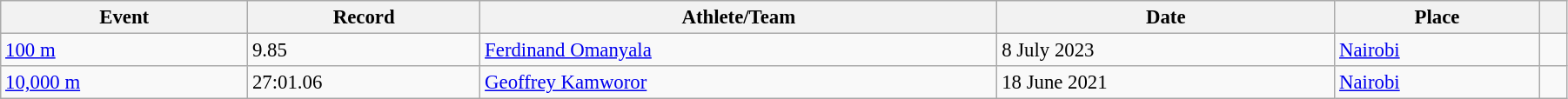<table class="wikitable" style="font-size:95%; width: 95%;">
<tr>
<th>Event</th>
<th>Record</th>
<th>Athlete/Team</th>
<th>Date</th>
<th>Place</th>
<th></th>
</tr>
<tr>
<td><a href='#'>100 m</a></td>
<td>9.85  </td>
<td><a href='#'>Ferdinand Omanyala</a></td>
<td>8 July 2023</td>
<td><a href='#'>Nairobi</a></td>
<td></td>
</tr>
<tr>
<td><a href='#'>10,000 m</a></td>
<td>27:01.06 </td>
<td><a href='#'>Geoffrey Kamworor</a></td>
<td>18 June 2021</td>
<td><a href='#'>Nairobi</a></td>
<td></td>
</tr>
</table>
